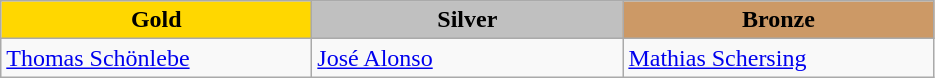<table class="wikitable" style="text-align:left">
<tr align="center">
<td width=200 bgcolor=gold><strong>Gold</strong></td>
<td width=200 bgcolor=silver><strong>Silver</strong></td>
<td width=200 bgcolor=CC9966><strong>Bronze</strong></td>
</tr>
<tr>
<td><a href='#'>Thomas Schönlebe</a><br><em></em></td>
<td><a href='#'>José Alonso</a><br><em></em></td>
<td><a href='#'>Mathias Schersing</a><br><em></em></td>
</tr>
</table>
